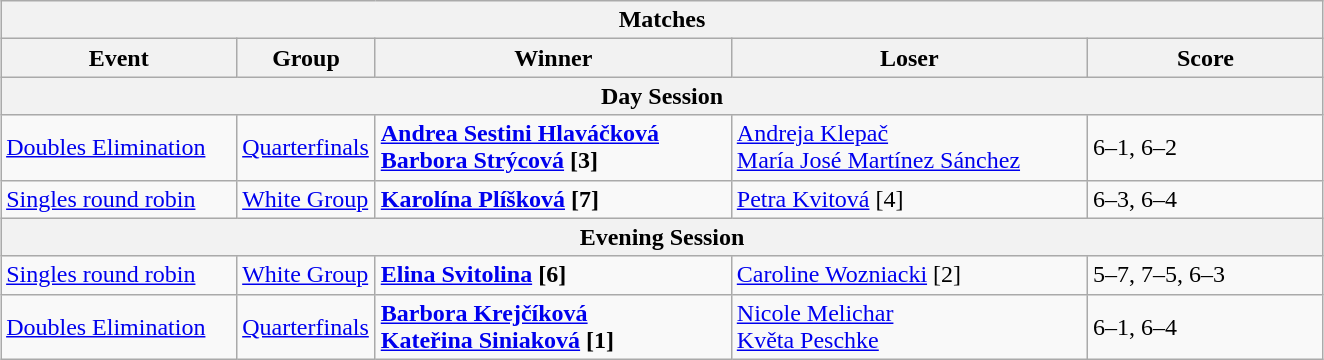<table class="wikitable collapsible uncollapsed" style="margin:1em auto;">
<tr>
<th colspan=5>Matches</th>
</tr>
<tr>
<th style="width:150px;">Event</th>
<th style="width:85px;">Group</th>
<th style="width:230px;">Winner</th>
<th style="width:230px;">Loser</th>
<th style="width:150px;">Score</th>
</tr>
<tr>
<th colspan=5>Day Session</th>
</tr>
<tr align=left>
<td><a href='#'>Doubles Elimination</a></td>
<td><a href='#'>Quarterfinals</a></td>
<td><strong> <a href='#'>Andrea Sestini Hlaváčková</a> <br>  <a href='#'>Barbora Strýcová</a> [3]</strong></td>
<td> <a href='#'>Andreja Klepač</a>  <br>  <a href='#'>María José Martínez Sánchez</a></td>
<td>6–1, 6–2</td>
</tr>
<tr align=left>
<td><a href='#'>Singles round robin</a></td>
<td><a href='#'>White Group</a></td>
<td> <strong><a href='#'>Karolína Plíšková</a> [7]</strong></td>
<td> <a href='#'>Petra Kvitová</a> [4]</td>
<td>6–3, 6–4</td>
</tr>
<tr>
<th colspan=5>Evening Session</th>
</tr>
<tr align=left>
<td><a href='#'>Singles round robin</a></td>
<td><a href='#'>White Group</a></td>
<td> <strong><a href='#'>Elina Svitolina</a> [6]</strong></td>
<td> <a href='#'>Caroline Wozniacki</a> [2]</td>
<td>5–7, 7–5, 6–3</td>
</tr>
<tr align=left>
<td><a href='#'>Doubles Elimination</a></td>
<td><a href='#'>Quarterfinals</a></td>
<td><strong> <a href='#'>Barbora Krejčíková</a> <br>  <a href='#'>Kateřina Siniaková</a> [1]</strong></td>
<td> <a href='#'>Nicole Melichar</a> <br>  <a href='#'>Květa Peschke</a></td>
<td>6–1, 6–4</td>
</tr>
</table>
